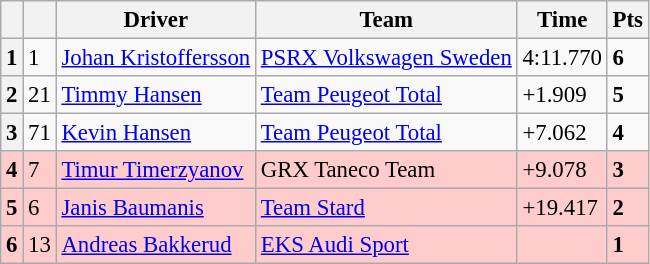<table class="wikitable" style="font-size:95%">
<tr>
<th></th>
<th></th>
<th>Driver</th>
<th>Team</th>
<th>Time</th>
<th>Pts</th>
</tr>
<tr>
<th>1</th>
<td>1</td>
<td> <a href='#'>Johan Kristoffersson</a></td>
<td><a href='#'>PSRX Volkswagen Sweden</a></td>
<td>4:11.770</td>
<td><strong>6</strong></td>
</tr>
<tr>
<th>2</th>
<td>21</td>
<td> <a href='#'>Timmy Hansen</a></td>
<td><a href='#'>Team Peugeot Total</a></td>
<td>+1.909</td>
<td><strong>5</strong></td>
</tr>
<tr>
<th>3</th>
<td>71</td>
<td> <a href='#'>Kevin Hansen</a></td>
<td><a href='#'>Team Peugeot Total</a></td>
<td>+7.062</td>
<td><strong>4</strong></td>
</tr>
<tr>
<th style="background:#ffcccc;">4</th>
<td style="background:#ffcccc;">7</td>
<td style="background:#ffcccc;"> <a href='#'>Timur Timerzyanov</a></td>
<td style="background:#ffcccc;">GRX Taneco Team</td>
<td style="background:#ffcccc;">+9.078</td>
<td style="background:#ffcccc;"><strong>3</strong></td>
</tr>
<tr>
<th style="background:#ffcccc;">5</th>
<td style="background:#ffcccc;">6</td>
<td style="background:#ffcccc;"> <a href='#'>Janis Baumanis</a></td>
<td style="background:#ffcccc;"><a href='#'>Team Stard</a></td>
<td style="background:#ffcccc;">+19.417</td>
<td style="background:#ffcccc;"><strong>2</strong></td>
</tr>
<tr>
<th style="background:#ffcccc;">6</th>
<td style="background:#ffcccc;">13</td>
<td style="background:#ffcccc;"> <a href='#'>Andreas Bakkerud</a></td>
<td style="background:#ffcccc;"><a href='#'>EKS Audi Sport</a></td>
<td style="background:#ffcccc;"></td>
<td style="background:#ffcccc;"><strong>1</strong></td>
</tr>
</table>
